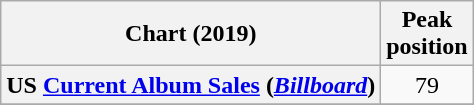<table class="wikitable sortable plainrowheaders" style="text-align:center">
<tr>
<th scope="col">Chart (2019)</th>
<th scope="col">Peak<br> position</th>
</tr>
<tr>
<th scope="row">US <a href='#'>Current Album Sales</a> (<em><a href='#'>Billboard</a></em>)</th>
<td>79</td>
</tr>
<tr>
</tr>
</table>
